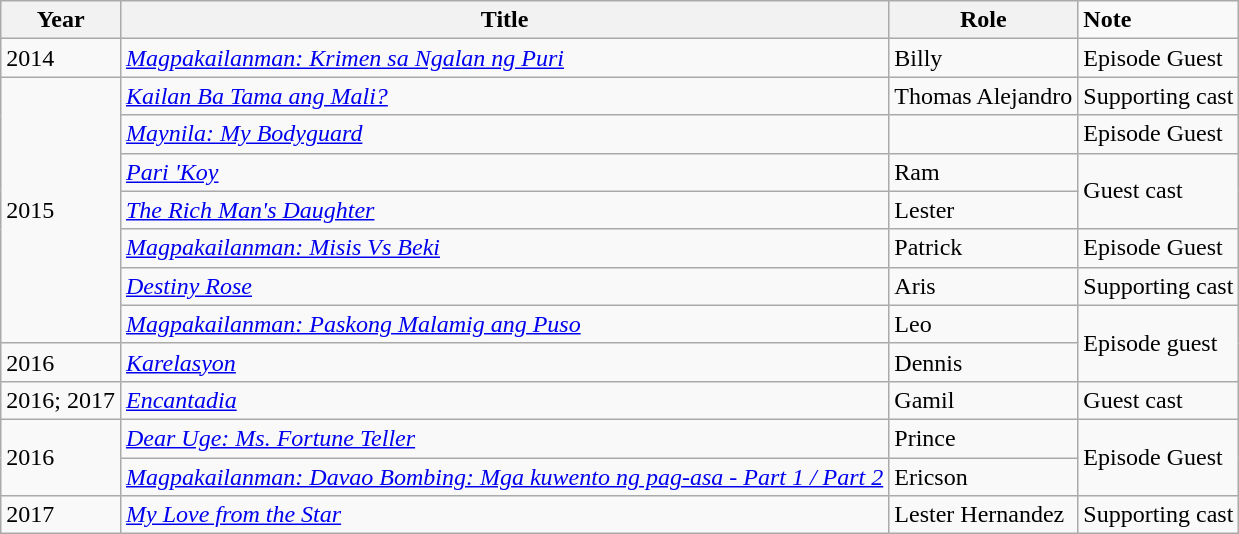<table class="wikitable">
<tr>
<th>Year</th>
<th>Title</th>
<th>Role</th>
<td><strong>Note</strong></td>
</tr>
<tr>
<td>2014</td>
<td><em><a href='#'>Magpakailanman: Krimen sa Ngalan ng Puri</a></em></td>
<td>Billy</td>
<td>Episode Guest</td>
</tr>
<tr>
<td rowspan=7>2015</td>
<td><em><a href='#'>Kailan Ba Tama ang Mali?</a></em></td>
<td>Thomas Alejandro</td>
<td>Supporting cast</td>
</tr>
<tr>
<td><em><a href='#'>Maynila: My Bodyguard</a></em></td>
<td></td>
<td>Episode Guest</td>
</tr>
<tr>
<td><em><a href='#'>Pari 'Koy</a></em></td>
<td>Ram</td>
<td rowspan="2">Guest cast</td>
</tr>
<tr>
<td><em><a href='#'>The Rich Man's Daughter</a></em></td>
<td>Lester</td>
</tr>
<tr>
<td><em><a href='#'>Magpakailanman: Misis Vs Beki</a></em></td>
<td>Patrick</td>
<td>Episode Guest</td>
</tr>
<tr>
<td><em><a href='#'>Destiny Rose</a></em></td>
<td>Aris</td>
<td>Supporting cast</td>
</tr>
<tr>
<td><em><a href='#'>Magpakailanman: Paskong Malamig ang Puso</a></em></td>
<td>Leo</td>
<td rowspan="2">Episode guest</td>
</tr>
<tr>
<td>2016</td>
<td><em><a href='#'>Karelasyon</a></em></td>
<td>Dennis</td>
</tr>
<tr>
<td>2016; 2017</td>
<td><em><a href='#'>Encantadia</a></em></td>
<td>Gamil</td>
<td>Guest cast</td>
</tr>
<tr>
<td rowspan="2">2016</td>
<td><em><a href='#'>Dear Uge: Ms. Fortune Teller</a></em></td>
<td>Prince</td>
<td rowspan="2">Episode Guest</td>
</tr>
<tr>
<td><em><a href='#'>Magpakailanman: Davao Bombing: Mga kuwento ng pag-asa - Part 1 / Part 2</a></em></td>
<td>Ericson</td>
</tr>
<tr>
<td>2017</td>
<td><em><a href='#'>My Love from the Star</a></em></td>
<td>Lester Hernandez</td>
<td>Supporting cast</td>
</tr>
</table>
